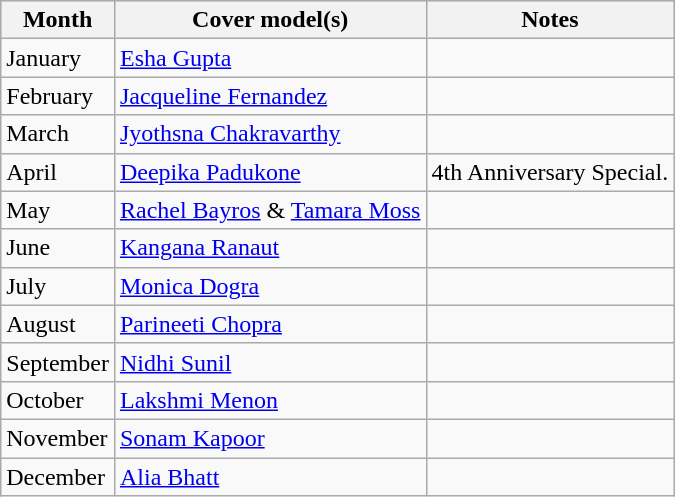<table class="wikitable">
<tr style="background:#ccc; text-align:center;">
<th>Month</th>
<th>Cover model(s)</th>
<th>Notes</th>
</tr>
<tr>
<td>January</td>
<td><a href='#'>Esha Gupta</a></td>
<td></td>
</tr>
<tr>
<td>February</td>
<td><a href='#'>Jacqueline Fernandez</a></td>
<td></td>
</tr>
<tr>
<td>March</td>
<td><a href='#'>Jyothsna Chakravarthy</a></td>
<td></td>
</tr>
<tr>
<td>April</td>
<td><a href='#'>Deepika Padukone</a></td>
<td>4th Anniversary Special.</td>
</tr>
<tr>
<td>May</td>
<td><a href='#'>Rachel Bayros</a> & <a href='#'>Tamara Moss</a></td>
<td></td>
</tr>
<tr>
<td>June</td>
<td><a href='#'>Kangana Ranaut</a></td>
<td></td>
</tr>
<tr>
<td>July</td>
<td><a href='#'>Monica Dogra</a></td>
<td></td>
</tr>
<tr>
<td>August</td>
<td><a href='#'>Parineeti Chopra</a></td>
<td></td>
</tr>
<tr>
<td>September</td>
<td><a href='#'>Nidhi Sunil</a></td>
<td></td>
</tr>
<tr>
<td>October</td>
<td><a href='#'>Lakshmi Menon</a></td>
<td></td>
</tr>
<tr>
<td>November</td>
<td><a href='#'>Sonam Kapoor</a></td>
<td></td>
</tr>
<tr>
<td>December</td>
<td><a href='#'>Alia Bhatt</a></td>
<td></td>
</tr>
</table>
